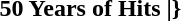<table class="collapsible collapsed" border="0" style="margin-right:20.45em">
<tr>
<th style="width:100%; text-align:left;">50 Years of Hits |}<br></th>
</tr>
</table>
